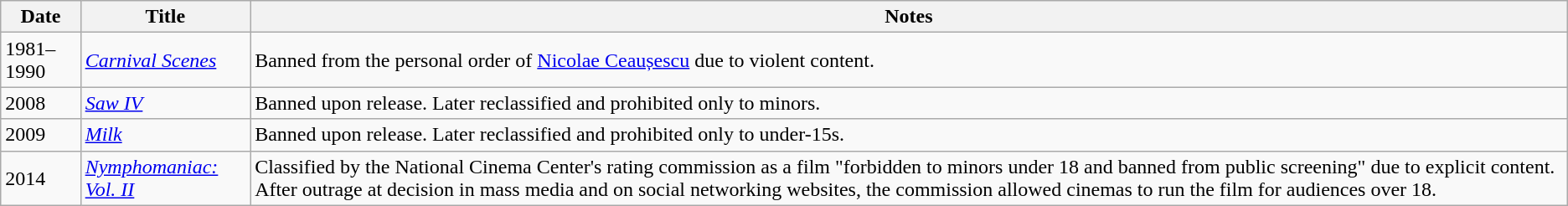<table class="wikitable sortable">
<tr>
<th>Date</th>
<th>Title</th>
<th>Notes</th>
</tr>
<tr>
<td>1981–1990</td>
<td><em><a href='#'>Carnival Scenes</a></em></td>
<td>Banned from the personal order of <a href='#'>Nicolae Ceaușescu</a> due to violent content.</td>
</tr>
<tr>
<td>2008</td>
<td><em><a href='#'>Saw IV</a></em></td>
<td>Banned upon release. Later reclassified and prohibited only to minors.</td>
</tr>
<tr>
<td>2009</td>
<td><em><a href='#'>Milk</a></em></td>
<td>Banned upon release. Later reclassified and prohibited only to under-15s.</td>
</tr>
<tr>
<td>2014</td>
<td><em><a href='#'>Nymphomaniac: Vol. II</a></em></td>
<td>Classified by the National Cinema Center's rating commission as a film "forbidden to minors under 18 and banned from public screening" due to explicit content. After outrage at decision in mass media and on social networking websites, the commission allowed cinemas to run the film for audiences over 18.</td>
</tr>
</table>
